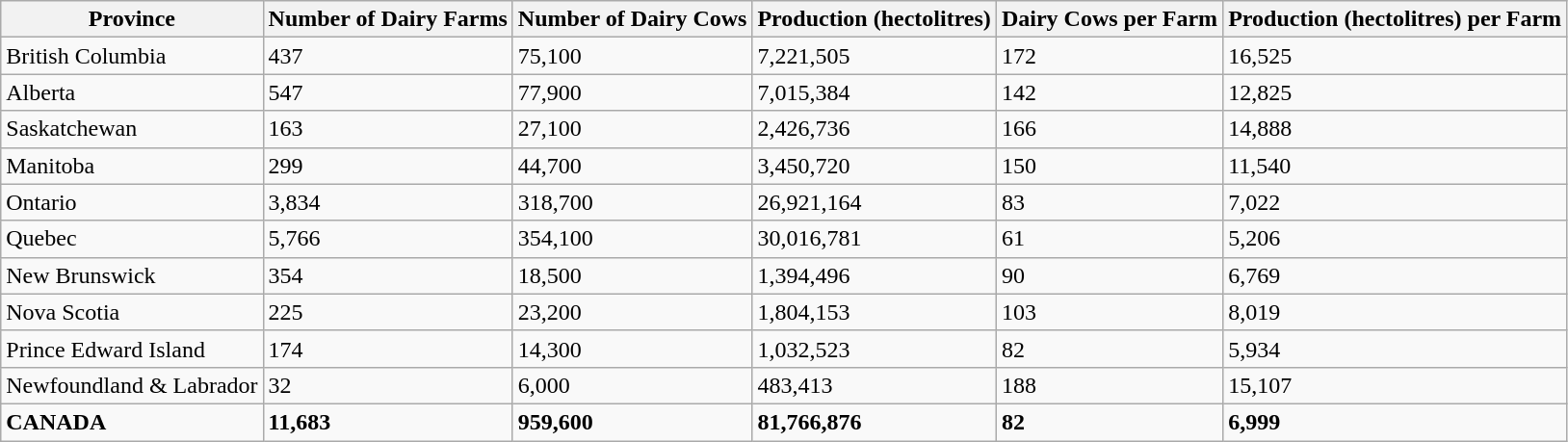<table class="wikitable sortable">
<tr>
<th>Province</th>
<th>Number of Dairy Farms</th>
<th>Number of Dairy Cows</th>
<th>Production (hectolitres)</th>
<th>Dairy Cows per Farm</th>
<th>Production (hectolitres) per Farm</th>
</tr>
<tr>
<td>British Columbia</td>
<td>437</td>
<td>75,100</td>
<td>7,221,505</td>
<td>172</td>
<td>16,525</td>
</tr>
<tr>
<td>Alberta</td>
<td>547</td>
<td>77,900</td>
<td>7,015,384</td>
<td>142</td>
<td>12,825</td>
</tr>
<tr>
<td>Saskatchewan</td>
<td>163</td>
<td>27,100</td>
<td>2,426,736</td>
<td>166</td>
<td>14,888</td>
</tr>
<tr>
<td>Manitoba</td>
<td>299</td>
<td>44,700</td>
<td>3,450,720</td>
<td>150</td>
<td>11,540</td>
</tr>
<tr>
<td>Ontario</td>
<td>3,834</td>
<td>318,700</td>
<td>26,921,164</td>
<td>83</td>
<td>7,022</td>
</tr>
<tr>
<td>Quebec</td>
<td>5,766</td>
<td>354,100</td>
<td>30,016,781</td>
<td>61</td>
<td>5,206</td>
</tr>
<tr>
<td>New Brunswick</td>
<td>354</td>
<td>18,500</td>
<td>1,394,496</td>
<td>90</td>
<td>6,769</td>
</tr>
<tr>
<td>Nova Scotia</td>
<td>225</td>
<td>23,200</td>
<td>1,804,153</td>
<td>103</td>
<td>8,019</td>
</tr>
<tr>
<td>Prince Edward Island</td>
<td>174</td>
<td>14,300</td>
<td>1,032,523</td>
<td>82</td>
<td>5,934</td>
</tr>
<tr>
<td>Newfoundland & Labrador</td>
<td>32</td>
<td>6,000</td>
<td>483,413</td>
<td>188</td>
<td>15,107</td>
</tr>
<tr>
<td><strong>CANADA</strong></td>
<td><strong>11,683</strong></td>
<td><strong>959,600</strong></td>
<td><strong>81,766,876</strong></td>
<td><strong>82</strong></td>
<td><strong>6,999</strong></td>
</tr>
</table>
